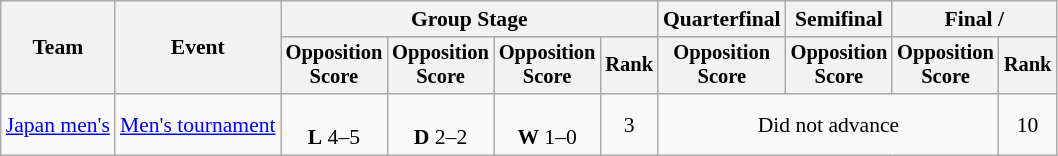<table class="wikitable" style="font-size:90%">
<tr>
<th rowspan=2>Team</th>
<th rowspan=2>Event</th>
<th colspan=4>Group Stage</th>
<th>Quarterfinal</th>
<th>Semifinal</th>
<th colspan=2>Final / </th>
</tr>
<tr style="font-size:95%">
<th>Opposition<br>Score</th>
<th>Opposition<br>Score</th>
<th>Opposition<br>Score</th>
<th>Rank</th>
<th>Opposition<br>Score</th>
<th>Opposition<br>Score</th>
<th>Opposition<br>Score</th>
<th>Rank</th>
</tr>
<tr align=center>
<td align=left><a href='#'>Japan men's</a></td>
<td align=left><a href='#'>Men's tournament</a></td>
<td><br><strong>L</strong> 4–5</td>
<td><br><strong>D</strong> 2–2</td>
<td><br><strong>W</strong> 1–0</td>
<td>3</td>
<td colspan=3>Did not advance</td>
<td>10</td>
</tr>
</table>
